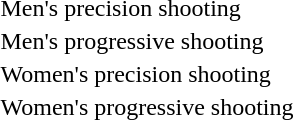<table>
<tr>
<td>Men's precision shooting</td>
<td></td>
<td></td>
<td></td>
</tr>
<tr>
<td>Men's progressive shooting</td>
<td></td>
<td></td>
<td></td>
</tr>
<tr>
<td>Women's precision shooting</td>
<td></td>
<td></td>
<td></td>
</tr>
<tr>
<td>Women's progressive shooting</td>
<td></td>
<td></td>
<td></td>
</tr>
</table>
